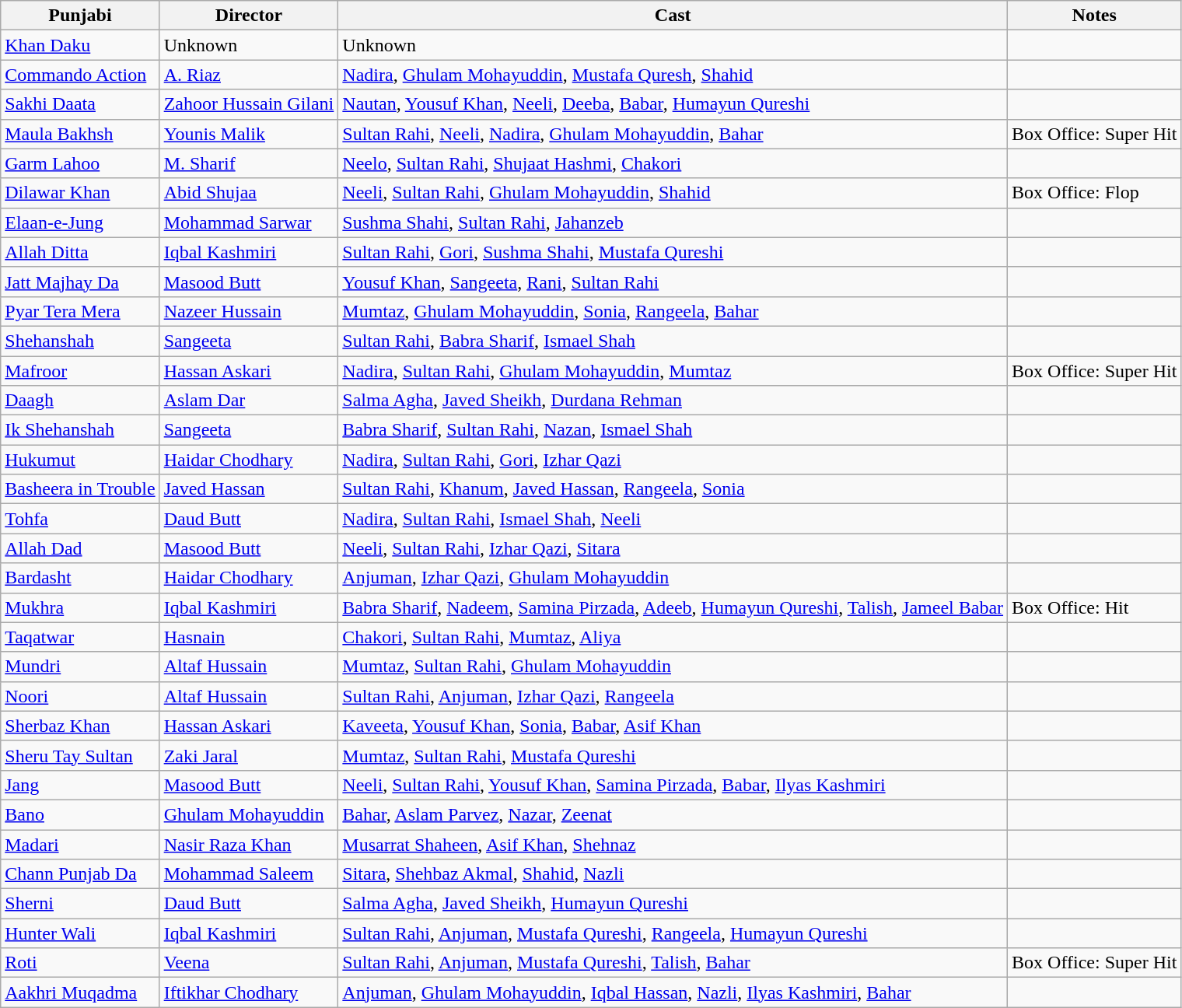<table class="wikitable">
<tr>
<th>Punjabi</th>
<th>Director</th>
<th>Cast</th>
<th>Notes</th>
</tr>
<tr>
<td><a href='#'>Khan Daku</a></td>
<td>Unknown</td>
<td>Unknown</td>
<td></td>
</tr>
<tr>
<td><a href='#'>Commando Action</a></td>
<td><a href='#'>A. Riaz</a></td>
<td><a href='#'>Nadira</a>, <a href='#'>Ghulam Mohayuddin</a>, <a href='#'>Mustafa Quresh</a>, <a href='#'>Shahid</a></td>
<td></td>
</tr>
<tr>
<td><a href='#'>Sakhi Daata</a></td>
<td><a href='#'>Zahoor Hussain Gilani</a></td>
<td><a href='#'>Nautan</a>, <a href='#'>Yousuf Khan</a>, <a href='#'>Neeli</a>, <a href='#'>Deeba</a>, <a href='#'>Babar</a>, <a href='#'>Humayun Qureshi</a></td>
<td></td>
</tr>
<tr>
<td><a href='#'>Maula Bakhsh</a></td>
<td><a href='#'>Younis Malik</a></td>
<td><a href='#'>Sultan Rahi</a>, <a href='#'>Neeli</a>, <a href='#'>Nadira</a>, <a href='#'>Ghulam Mohayuddin</a>, <a href='#'>Bahar</a></td>
<td>Box Office: Super Hit</td>
</tr>
<tr>
<td><a href='#'>Garm Lahoo</a></td>
<td><a href='#'>M. Sharif</a></td>
<td><a href='#'>Neelo</a>, <a href='#'>Sultan Rahi</a>, <a href='#'>Shujaat Hashmi</a>, <a href='#'>Chakori</a></td>
<td></td>
</tr>
<tr>
<td><a href='#'>Dilawar Khan</a></td>
<td><a href='#'>Abid Shujaa</a></td>
<td><a href='#'>Neeli</a>, <a href='#'>Sultan Rahi</a>, <a href='#'>Ghulam Mohayuddin</a>, <a href='#'>Shahid</a></td>
<td>Box Office: Flop</td>
</tr>
<tr>
<td><a href='#'>Elaan-e-Jung</a></td>
<td><a href='#'>Mohammad Sarwar</a></td>
<td><a href='#'>Sushma Shahi</a>, <a href='#'>Sultan Rahi</a>, <a href='#'>Jahanzeb</a></td>
<td></td>
</tr>
<tr>
<td><a href='#'>Allah Ditta</a></td>
<td><a href='#'>Iqbal Kashmiri</a></td>
<td><a href='#'>Sultan Rahi</a>, <a href='#'>Gori</a>, <a href='#'>Sushma Shahi</a>, <a href='#'>Mustafa Qureshi</a></td>
<td></td>
</tr>
<tr>
<td><a href='#'>Jatt Majhay Da</a></td>
<td><a href='#'>Masood Butt</a></td>
<td><a href='#'>Yousuf Khan</a>, <a href='#'>Sangeeta</a>, <a href='#'>Rani</a>, <a href='#'>Sultan Rahi</a></td>
<td></td>
</tr>
<tr>
<td><a href='#'>Pyar Tera Mera</a></td>
<td><a href='#'>Nazeer Hussain</a></td>
<td><a href='#'>Mumtaz</a>, <a href='#'>Ghulam Mohayuddin</a>, <a href='#'>Sonia</a>, <a href='#'>Rangeela</a>, <a href='#'>Bahar</a></td>
<td></td>
</tr>
<tr>
<td><a href='#'>Shehanshah</a></td>
<td><a href='#'>Sangeeta</a></td>
<td><a href='#'>Sultan Rahi</a>, <a href='#'>Babra Sharif</a>, <a href='#'>Ismael Shah</a></td>
<td></td>
</tr>
<tr>
<td><a href='#'>Mafroor</a></td>
<td><a href='#'>Hassan Askari</a></td>
<td><a href='#'>Nadira</a>, <a href='#'>Sultan Rahi</a>, <a href='#'>Ghulam Mohayuddin</a>, <a href='#'>Mumtaz</a></td>
<td>Box Office: Super Hit</td>
</tr>
<tr>
<td><a href='#'>Daagh</a></td>
<td><a href='#'>Aslam Dar</a></td>
<td><a href='#'>Salma Agha</a>, <a href='#'>Javed Sheikh</a>, <a href='#'>Durdana Rehman</a></td>
<td></td>
</tr>
<tr>
<td><a href='#'>Ik Shehanshah</a></td>
<td><a href='#'>Sangeeta</a></td>
<td><a href='#'>Babra Sharif</a>, <a href='#'>Sultan Rahi</a>, <a href='#'>Nazan</a>, <a href='#'>Ismael Shah</a></td>
<td></td>
</tr>
<tr>
<td><a href='#'>Hukumut</a></td>
<td><a href='#'>Haidar Chodhary</a></td>
<td><a href='#'>Nadira</a>, <a href='#'>Sultan Rahi</a>, <a href='#'>Gori</a>, <a href='#'>Izhar Qazi</a></td>
<td></td>
</tr>
<tr>
<td><a href='#'>Basheera in Trouble</a></td>
<td><a href='#'>Javed Hassan</a></td>
<td><a href='#'>Sultan Rahi</a>, <a href='#'>Khanum</a>, <a href='#'>Javed Hassan</a>, <a href='#'>Rangeela</a>, <a href='#'>Sonia</a></td>
<td></td>
</tr>
<tr>
<td><a href='#'>Tohfa</a></td>
<td><a href='#'>Daud Butt</a></td>
<td><a href='#'>Nadira</a>, <a href='#'>Sultan Rahi</a>, <a href='#'>Ismael Shah</a>, <a href='#'>Neeli</a></td>
<td></td>
</tr>
<tr>
<td><a href='#'>Allah Dad</a></td>
<td><a href='#'>Masood Butt</a></td>
<td><a href='#'>Neeli</a>, <a href='#'>Sultan Rahi</a>, <a href='#'>Izhar Qazi</a>, <a href='#'>Sitara</a></td>
<td></td>
</tr>
<tr>
<td><a href='#'>Bardasht</a></td>
<td><a href='#'>Haidar Chodhary</a></td>
<td><a href='#'>Anjuman</a>, <a href='#'>Izhar Qazi</a>, <a href='#'>Ghulam Mohayuddin</a></td>
<td></td>
</tr>
<tr>
<td><a href='#'>Mukhra</a></td>
<td><a href='#'>Iqbal Kashmiri</a></td>
<td><a href='#'>Babra Sharif</a>, <a href='#'>Nadeem</a>, <a href='#'>Samina Pirzada</a>, <a href='#'>Adeeb</a>, <a href='#'>Humayun Qureshi</a>, <a href='#'>Talish</a>, <a href='#'>Jameel Babar</a></td>
<td>Box Office: Hit</td>
</tr>
<tr>
<td><a href='#'>Taqatwar</a></td>
<td><a href='#'>Hasnain</a></td>
<td><a href='#'>Chakori</a>, <a href='#'>Sultan Rahi</a>, <a href='#'>Mumtaz</a>, <a href='#'>Aliya</a></td>
<td></td>
</tr>
<tr>
<td><a href='#'>Mundri</a></td>
<td><a href='#'>Altaf Hussain</a></td>
<td><a href='#'>Mumtaz</a>, <a href='#'>Sultan Rahi</a>, <a href='#'>Ghulam Mohayuddin</a></td>
<td></td>
</tr>
<tr>
<td><a href='#'>Noori</a></td>
<td><a href='#'>Altaf Hussain</a></td>
<td><a href='#'>Sultan Rahi</a>, <a href='#'>Anjuman</a>, <a href='#'>Izhar Qazi</a>, <a href='#'>Rangeela</a></td>
<td></td>
</tr>
<tr>
<td><a href='#'>Sherbaz Khan</a></td>
<td><a href='#'>Hassan Askari</a></td>
<td><a href='#'>Kaveeta</a>, <a href='#'>Yousuf Khan</a>, <a href='#'>Sonia</a>, <a href='#'>Babar</a>, <a href='#'>Asif Khan</a></td>
<td></td>
</tr>
<tr>
<td><a href='#'>Sheru Tay Sultan</a></td>
<td><a href='#'>Zaki Jaral</a></td>
<td><a href='#'>Mumtaz</a>, <a href='#'>Sultan Rahi</a>, <a href='#'>Mustafa Qureshi</a></td>
<td></td>
</tr>
<tr>
<td><a href='#'>Jang</a></td>
<td><a href='#'>Masood Butt</a></td>
<td><a href='#'>Neeli</a>, <a href='#'>Sultan Rahi</a>, <a href='#'>Yousuf Khan</a>, <a href='#'>Samina Pirzada</a>, <a href='#'>Babar</a>, <a href='#'>Ilyas Kashmiri</a></td>
<td></td>
</tr>
<tr>
<td><a href='#'>Bano</a></td>
<td><a href='#'>Ghulam Mohayuddin</a></td>
<td><a href='#'>Bahar</a>, <a href='#'>Aslam Parvez</a>, <a href='#'>Nazar</a>, <a href='#'>Zeenat</a></td>
<td></td>
</tr>
<tr>
<td><a href='#'>Madari</a></td>
<td><a href='#'>Nasir Raza Khan</a></td>
<td><a href='#'>Musarrat Shaheen</a>, <a href='#'>Asif Khan</a>, <a href='#'>Shehnaz</a></td>
<td></td>
</tr>
<tr>
<td><a href='#'>Chann Punjab Da</a></td>
<td><a href='#'>Mohammad Saleem</a></td>
<td><a href='#'>Sitara</a>, <a href='#'>Shehbaz Akmal</a>, <a href='#'>Shahid</a>, <a href='#'>Nazli</a></td>
<td></td>
</tr>
<tr>
<td><a href='#'>Sherni</a></td>
<td><a href='#'>Daud Butt</a></td>
<td><a href='#'>Salma Agha</a>, <a href='#'>Javed Sheikh</a>, <a href='#'>Humayun Qureshi</a></td>
<td></td>
</tr>
<tr>
<td><a href='#'>Hunter Wali</a></td>
<td><a href='#'>Iqbal Kashmiri</a></td>
<td><a href='#'>Sultan Rahi</a>, <a href='#'>Anjuman</a>, <a href='#'>Mustafa Qureshi</a>, <a href='#'>Rangeela</a>, <a href='#'>Humayun Qureshi</a></td>
<td></td>
</tr>
<tr>
<td><a href='#'>Roti</a></td>
<td><a href='#'>Veena</a></td>
<td><a href='#'>Sultan Rahi</a>, <a href='#'>Anjuman</a>, <a href='#'>Mustafa Qureshi</a>, <a href='#'>Talish</a>, <a href='#'>Bahar</a></td>
<td>Box Office: Super Hit</td>
</tr>
<tr>
<td><a href='#'>Aakhri Muqadma</a></td>
<td><a href='#'>Iftikhar Chodhary</a></td>
<td><a href='#'>Anjuman</a>, <a href='#'>Ghulam Mohayuddin</a>, <a href='#'>Iqbal Hassan</a>, <a href='#'>Nazli</a>, <a href='#'>Ilyas Kashmiri</a>, <a href='#'>Bahar</a></td>
<td></td>
</tr>
</table>
